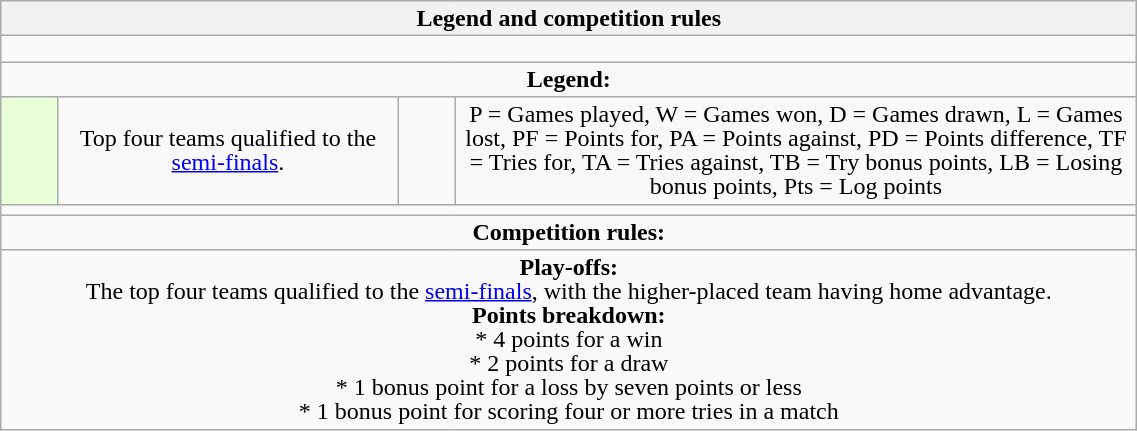<table class="wikitable collapsible collapsed" style="text-align:center; line-height:100%; font-size:100%; width:60%;">
<tr>
<th colspan="4" style="border:0px">Legend and competition rules</th>
</tr>
<tr>
<td colspan="4" style="height:10px"></td>
</tr>
<tr>
<td colspan="4" style="border:0px"><strong>Legend:</strong></td>
</tr>
<tr>
<td style="height:10px; width:5%; background:#E8FFD8;"></td>
<td style="width:30%;">Top four teams qualified to the <a href='#'>semi-finals</a>.</td>
<td style="width:5%;"></td>
<td style="width:60%;">P = Games played, W = Games won, D = Games drawn, L = Games lost, PF = Points for, PA = Points against, PD = Points difference, TF = Tries for, TA = Tries against, TB = Try bonus points, LB = Losing bonus points, Pts = Log points</td>
</tr>
<tr>
<td colspan="4"></td>
</tr>
<tr>
<td colspan="4" style="border:0px"><strong>Competition rules:</strong></td>
</tr>
<tr>
<td colspan="4"><strong>Play-offs:</strong><br>The top four teams qualified to the <a href='#'>semi-finals</a>, with the higher-placed team having home advantage.<br><strong>Points breakdown:</strong><br>* 4 points for a win<br>* 2 points for a draw<br>* 1 bonus point for a loss by seven points or less<br>* 1 bonus point for scoring four or more tries in a match</td>
</tr>
</table>
